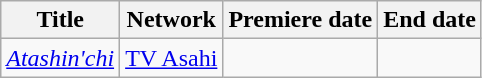<table class="wikitable sortable">
<tr>
<th>Title</th>
<th>Network</th>
<th>Premiere date</th>
<th>End date</th>
</tr>
<tr>
<td><em><a href='#'>Atashin'chi</a></em></td>
<td rowspan="3"><a href='#'>TV Asahi</a></td>
<td></td>
<td></td>
</tr>
</table>
